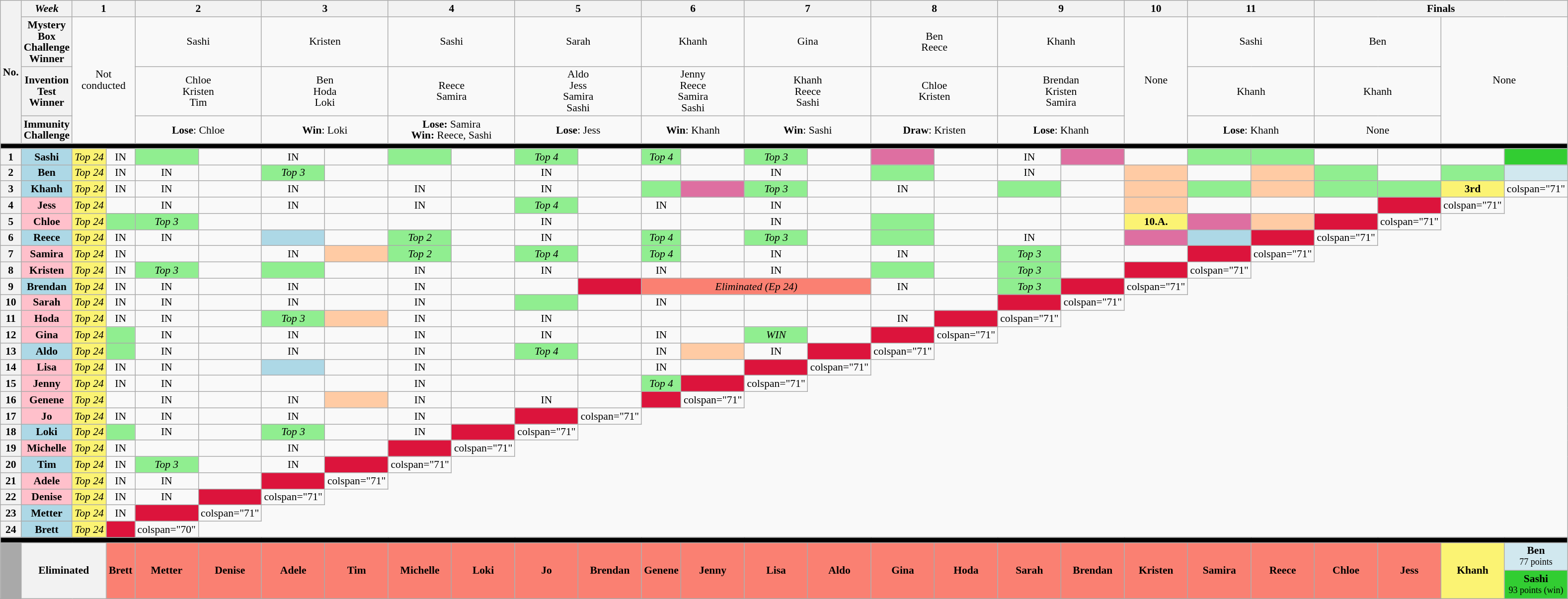<table class="wikitable" style="text-align:center; width:120px; font-size:90%; line-height:15px">
<tr>
<th rowspan="4">No.</th>
<th><em>Week</em></th>
<th colspan=2>1</th>
<th colspan=2>2</th>
<th colspan=2>3</th>
<th colspan=2>4</th>
<th colspan=2>5</th>
<th colspan=2>6</th>
<th colspan=2>7</th>
<th colspan=2>8</th>
<th colspan=2>9</th>
<th>10</th>
<th colspan=2>11</th>
<th colspan=4>Finals</th>
</tr>
<tr>
<th>Mystery<br>Box<br>Challenge<br>Winner</th>
<td rowspan=3 colspan=2>Not<br>conducted</td>
<td colspan=2>Sashi</td>
<td colspan=2>Kristen</td>
<td colspan=2>Sashi</td>
<td colspan=2>Sarah</td>
<td colspan=2>Khanh</td>
<td colspan=2>Gina</td>
<td colspan=2>Ben<br>Reece</td>
<td colspan=2>Khanh</td>
<td rowspan="3">None</td>
<td colspan=2>Sashi</td>
<td colspan=2>Ben</td>
<td rowspan=3 colspan=2>None</td>
</tr>
<tr>
<th>Invention<br>Test<br>Winner</th>
<td colspan=2>Chloe<br>Kristen<br>Tim</td>
<td colspan=2>Ben<br>Hoda<br>Loki</td>
<td colspan=2>Reece<br>Samira</td>
<td colspan=2>Aldo<br>Jess<br>Samira<br>Sashi</td>
<td colspan=2>Jenny<br>Reece<br>Samira<br>Sashi</td>
<td colspan=2>Khanh<br>Reece<br>Sashi</td>
<td colspan=2>Chloe<br>Kristen</td>
<td colspan=2>Brendan<br>Kristen<br>Samira</td>
<td colspan=2>Khanh</td>
<td colspan=2>Khanh</td>
</tr>
<tr>
<th>Immunity<br>Challenge</th>
<td colspan=2><strong>Lose</strong>: Chloe</td>
<td colspan=2><strong>Win</strong>: Loki</td>
<td colspan=2><strong>Lose:</strong> Samira<br><strong>Win:</strong> Reece, Sashi</td>
<td colspan=2><strong>Lose</strong>: Jess</td>
<td colspan=2><strong>Win</strong>: Khanh</td>
<td colspan=2><strong>Win</strong>: Sashi</td>
<td colspan=2><strong>Draw</strong>: Kristen</td>
<td colspan=2><strong>Lose</strong>: Khanh</td>
<td colspan=2><strong>Lose</strong>: Khanh</td>
<td colspan=2>None</td>
</tr>
<tr>
<td colspan="27" style="background:black;"></td>
</tr>
<tr>
<th>1</th>
<th style="background:lightblue;">Sashi</th>
<td style="background:#fbf373;"><em>Top 24</em></td>
<td>IN</td>
<td style="background:lightgreen;"></td>
<td></td>
<td>IN</td>
<td></td>
<td style="background:lightgreen;"></td>
<td></td>
<td style="background:lightgreen;"><em>Top 4</em></td>
<td></td>
<td style="background:lightgreen;"><em>Top 4</em></td>
<td></td>
<td style="background:lightgreen;"><em>Top 3</em></td>
<td></td>
<td style="background:#de6fa1;"></td>
<td></td>
<td>IN</td>
<td style="background:#de6fa1;"></td>
<td></td>
<td style="background:lightgreen;"></td>
<td style="background:lightgreen;"></td>
<td></td>
<td></td>
<td></td>
<td style="background:limegreen;"></td>
</tr>
<tr>
<th>2</th>
<th style="background:lightblue;">Ben</th>
<td style="background:#fbf373;"><em>Top 24</em></td>
<td>IN</td>
<td>IN</td>
<td></td>
<td style="background:lightgreen;"><em>Top 3</em></td>
<td></td>
<td></td>
<td></td>
<td>IN</td>
<td></td>
<td></td>
<td></td>
<td>IN</td>
<td></td>
<td style="background:lightgreen;"></td>
<td></td>
<td>IN</td>
<td></td>
<td style="background:#FFCBA4;"></td>
<td></td>
<td style="background:#FFCBA4;"></td>
<td style="background:lightgreen;"></td>
<td></td>
<td style="background:lightgreen;"></td>
<td style="background:#d1e8ef;"></td>
</tr>
<tr>
<th>3</th>
<th style="background:lightblue;">Khanh</th>
<td style="background:#fbf373;"><em>Top 24</em></td>
<td>IN</td>
<td>IN</td>
<td></td>
<td>IN</td>
<td></td>
<td>IN</td>
<td></td>
<td>IN</td>
<td></td>
<td style="background:lightgreen;"></td>
<td style="background:#de6fa1;"></td>
<td style="background:lightgreen;"><em>Top 3</em></td>
<td></td>
<td>IN</td>
<td></td>
<td style="background:lightgreen;"></td>
<td></td>
<td style="background:#FFCBA4;"></td>
<td style="background:lightgreen;"></td>
<td style="background:#FFCBA4;"></td>
<td style="background:lightgreen;"></td>
<td style="background:lightgreen;"></td>
<td style="background:#fbf373;"><strong>3rd</strong></td>
<td>colspan="71" </td>
</tr>
<tr>
<th>4</th>
<th style="background:pink;">Jess</th>
<td style="background:#fbf373;"><em>Top 24</em></td>
<td></td>
<td>IN</td>
<td></td>
<td>IN</td>
<td></td>
<td>IN</td>
<td></td>
<td style="background:lightgreen;"><em>Top 4</em></td>
<td></td>
<td>IN</td>
<td></td>
<td>IN</td>
<td></td>
<td></td>
<td></td>
<td></td>
<td></td>
<td style="background:#FFCBA4;"></td>
<td></td>
<td></td>
<td></td>
<td style="background:crimson;"></td>
<td>colspan="71" </td>
</tr>
<tr>
<th>5</th>
<th style="background:pink;">Chloe</th>
<td nowrap style="background:#fbf373;"><em>Top 24</em></td>
<td style="background:lightgreen;"></td>
<td style="background:lightgreen;"><em>Top 3</em></td>
<td></td>
<td></td>
<td></td>
<td></td>
<td></td>
<td>IN</td>
<td></td>
<td></td>
<td></td>
<td>IN</td>
<td></td>
<td style="background:lightgreen;"></td>
<td></td>
<td></td>
<td></td>
<td style="background:#fbf373;"><strong>10.A.</strong></td>
<td style="background:#de6fa1;"></td>
<td style="background:#FFCBA4;"></td>
<td style="background:crimson;"></td>
<td>colspan="71" </td>
</tr>
<tr>
<th>6</th>
<th style="background:lightblue;">Reece</th>
<td style="background:#fbf373;"><em>Top 24</em></td>
<td>IN</td>
<td>IN</td>
<td></td>
<td style="background:lightblue;"></td>
<td></td>
<td style="background:lightgreen;"><em>Top 2</em></td>
<td></td>
<td>IN</td>
<td></td>
<td style="background:lightgreen;"><em>Top 4</em></td>
<td></td>
<td style="background:lightgreen;"><em>Top 3</em></td>
<td></td>
<td style="background:lightgreen;"></td>
<td></td>
<td>IN</td>
<td></td>
<td style="background:#de6fa1;"></td>
<td style="background:lightblue;"></td>
<td style="background:crimson;"></td>
<td>colspan="71" </td>
</tr>
<tr>
<th>7</th>
<th style="background:pink;">Samira</th>
<td style="background:#fbf373;"><em>Top 24</em></td>
<td>IN</td>
<td></td>
<td></td>
<td>IN</td>
<td style="background:#FFCBA4;"></td>
<td style="background:lightgreen;"><em>Top 2</em></td>
<td></td>
<td style="background:lightgreen;"><em>Top 4</em></td>
<td></td>
<td style="background:lightgreen;"><em>Top 4</em></td>
<td></td>
<td>IN</td>
<td></td>
<td>IN</td>
<td></td>
<td style="background:lightgreen;"><em>Top 3</em></td>
<td></td>
<td></td>
<td style="background:crimson;"></td>
<td>colspan="71" </td>
</tr>
<tr>
<th>8</th>
<th style="background:pink;">Kristen</th>
<td style="background:#fbf373;"><em>Top 24</em></td>
<td>IN</td>
<td style="background:lightgreen;"><em>Top 3</em></td>
<td></td>
<td style="background:lightgreen;"></td>
<td></td>
<td>IN</td>
<td></td>
<td>IN</td>
<td></td>
<td>IN</td>
<td></td>
<td>IN</td>
<td></td>
<td style="background:lightgreen;"></td>
<td></td>
<td style="background:lightgreen;"><em>Top 3</em></td>
<td></td>
<td style="background:crimson;"></td>
<td>colspan="71" </td>
</tr>
<tr>
<th>9</th>
<th style="background:lightblue;">Brendan</th>
<td style="background:#fbf373;"><em>Top 24</em></td>
<td>IN</td>
<td>IN</td>
<td></td>
<td>IN</td>
<td></td>
<td>IN</td>
<td></td>
<td></td>
<td style="background:crimson;"></td>
<td bgcolor="#FA8072" colspan=4><em>Eliminated (Ep 24)</em></td>
<td>IN</td>
<td></td>
<td style="background:lightgreen;"><em>Top 3</em></td>
<td style="background:crimson;"></td>
<td>colspan="71" </td>
</tr>
<tr>
<th>10</th>
<th style="background:pink;">Sarah</th>
<td style="background:#fbf373;"><em>Top 24</em></td>
<td>IN</td>
<td>IN</td>
<td></td>
<td>IN</td>
<td></td>
<td>IN</td>
<td></td>
<td style="background:lightgreen;"></td>
<td></td>
<td>IN</td>
<td></td>
<td></td>
<td></td>
<td></td>
<td></td>
<td style="background:crimson;"></td>
<td>colspan="71" </td>
</tr>
<tr>
<th>11</th>
<th style="background:pink;">Hoda</th>
<td style="background:#fbf373;"><em>Top 24</em></td>
<td>IN</td>
<td>IN</td>
<td></td>
<td style="background:lightgreen;"><em>Top 3</em></td>
<td style="background:#FFCBA4;"></td>
<td>IN</td>
<td></td>
<td>IN</td>
<td></td>
<td></td>
<td></td>
<td></td>
<td></td>
<td>IN</td>
<td style="background:crimson;"></td>
<td>colspan="71" </td>
</tr>
<tr>
<th>12</th>
<th style="background:pink;">Gina</th>
<td style="background:#fbf373;"><em>Top 24</em></td>
<td style="background:lightgreen;"></td>
<td>IN</td>
<td></td>
<td>IN</td>
<td></td>
<td>IN</td>
<td></td>
<td>IN</td>
<td></td>
<td>IN</td>
<td></td>
<td style="background:lightgreen;"><em>WIN</em></td>
<td></td>
<td style="background:crimson;"></td>
<td>colspan="71" </td>
</tr>
<tr>
<th>13</th>
<th style="background:lightblue;">Aldo</th>
<td style="background:#fbf373;"><em>Top 24</em></td>
<td style="background:lightgreen;"></td>
<td>IN</td>
<td></td>
<td>IN</td>
<td></td>
<td>IN</td>
<td></td>
<td style="background:lightgreen;"><em>Top 4</em></td>
<td></td>
<td>IN</td>
<td style="background:#FFCBA4;"></td>
<td>IN</td>
<td style="background:crimson;"></td>
<td>colspan="71" </td>
</tr>
<tr>
<th>14</th>
<th style="background:pink;">Lisa</th>
<td style="background:#fbf373;"><em>Top 24</em></td>
<td>IN</td>
<td>IN</td>
<td></td>
<td style="background:lightblue;"></td>
<td></td>
<td>IN</td>
<td></td>
<td></td>
<td></td>
<td>IN</td>
<td></td>
<td style="background:crimson;"></td>
<td>colspan="71" </td>
</tr>
<tr>
<th>15</th>
<th style="background:pink;">Jenny</th>
<td style="background:#fbf373;"><em>Top 24</em></td>
<td>IN</td>
<td>IN</td>
<td></td>
<td></td>
<td></td>
<td>IN</td>
<td></td>
<td></td>
<td></td>
<td style="background:lightgreen;"><em>Top 4</em></td>
<td style="background:crimson;"></td>
<td>colspan="71" </td>
</tr>
<tr>
<th>16</th>
<th style="background:pink;">Genene</th>
<td style="background:#fbf373;"><em>Top 24</em></td>
<td></td>
<td>IN</td>
<td></td>
<td>IN</td>
<td style="background:#FFCBA4;"></td>
<td>IN</td>
<td></td>
<td>IN</td>
<td></td>
<td style="background:crimson;"></td>
<td>colspan="71" </td>
</tr>
<tr>
<th>17</th>
<th style="background:pink;">Jo</th>
<td style="background:#fbf373;"><em>Top 24</em></td>
<td>IN</td>
<td>IN</td>
<td></td>
<td>IN</td>
<td></td>
<td>IN</td>
<td></td>
<td style="background:crimson;"></td>
<td>colspan="71" </td>
</tr>
<tr>
<th>18</th>
<th style="background:lightblue;">Loki</th>
<td style="background:#fbf373;"><em>Top 24</em></td>
<td style="background:lightgreen;"></td>
<td>IN</td>
<td></td>
<td style="background:lightgreen;"><em>Top 3</em></td>
<td></td>
<td>IN</td>
<td style="background:crimson;"></td>
<td>colspan="71" </td>
</tr>
<tr>
<th>19</th>
<th style="background:pink;">Michelle</th>
<td style="background:#fbf373;"><em>Top 24</em></td>
<td>IN</td>
<td></td>
<td></td>
<td>IN</td>
<td></td>
<td style="background:crimson;"></td>
<td>colspan="71" </td>
</tr>
<tr>
<th>20</th>
<th style="background:lightblue;">Tim</th>
<td style="background:#fbf373;"><em>Top 24</em></td>
<td>IN</td>
<td style="background:lightgreen;"><em>Top 3</em></td>
<td></td>
<td>IN</td>
<td style="background:crimson;"></td>
<td>colspan="71" </td>
</tr>
<tr>
<th>21</th>
<th style="background:pink;">Adele</th>
<td style="background:#fbf373;"><em>Top 24</em></td>
<td>IN</td>
<td>IN</td>
<td></td>
<td style="background:crimson;"></td>
<td>colspan="71" </td>
</tr>
<tr>
<th>22</th>
<th style="background:pink;">Denise</th>
<td style="background:#fbf373;"><em>Top 24</em></td>
<td>IN</td>
<td>IN</td>
<td style="background:crimson;"></td>
<td>colspan="71" </td>
</tr>
<tr>
<th>23</th>
<th style="background:lightblue;">Metter</th>
<td style="background:#fbf373;"><em>Top 24</em></td>
<td>IN</td>
<td style="background:crimson;"></td>
<td>colspan="71" </td>
</tr>
<tr>
<th>24</th>
<th style="background:lightblue;">Brett</th>
<td style="background:#fbf373;"><em>Top 24</em></td>
<td style="background:crimson;"></td>
<td>colspan="70" </td>
</tr>
<tr>
<td colspan="27" style="background:black;"></td>
</tr>
<tr>
<td rowspan="2" style="background:darkgray;"></td>
<th rowspan="2" colspan="2">Eliminated</th>
<td rowspan="2" style="background:salmon;"><strong>Brett</strong></td>
<td rowspan="2" style="background:salmon;"><strong>Metter</strong></td>
<td rowspan="2" style="background:salmon;"><strong>Denise</strong></td>
<td rowspan="2" style="background:salmon;"><strong>Adele</strong></td>
<td rowspan="2" style="background:salmon;"><strong>Tim</strong></td>
<td rowspan="2" style="background:salmon;"><strong>Michelle</strong></td>
<td rowspan="2" style="background:salmon;"><strong>Loki</strong></td>
<td rowspan="2" style="background:salmon;"><strong>Jo</strong></td>
<td rowspan="2" style="background:salmon;"><strong>Brendan</strong><br></td>
<td rowspan="2" style="background:salmon;"><strong>Genene</strong></td>
<td rowspan="2" style="background:salmon;"><strong>Jenny</strong></td>
<td rowspan="2" style="background:salmon;"><strong>Lisa</strong></td>
<td rowspan="2" style="background:salmon;"><strong>Aldo</strong></td>
<td rowspan="2" style="background:salmon;"><strong>Gina</strong></td>
<td rowspan="2" style="background:salmon;"><strong>Hoda</strong></td>
<td rowspan="2" style="background:salmon;"><strong>Sarah</strong></td>
<td rowspan="2" style="background:salmon;"><strong>Brendan</strong><br></td>
<td rowspan="2" style="background:salmon;"><strong>Kristen</strong></td>
<td rowspan="2" style="background:salmon;"><strong>Samira</strong></td>
<td rowspan="2" style="background:salmon;"><strong>Reece</strong></td>
<td rowspan="2" style="background:salmon;"><strong>Chloe</strong></td>
<td rowspan="2" style="background:salmon;"><strong>Jess</strong></td>
<td rowspan="2" style="background:#fbf373;"><strong>Khanh</strong></td>
<td style="background:#d1e8ef;"><strong>Ben</strong><br><small> 77 points</small></td>
</tr>
<tr>
<td style="background:limegreen;"><strong>Sashi</strong><br><small> 93 points (win)</small></td>
</tr>
</table>
